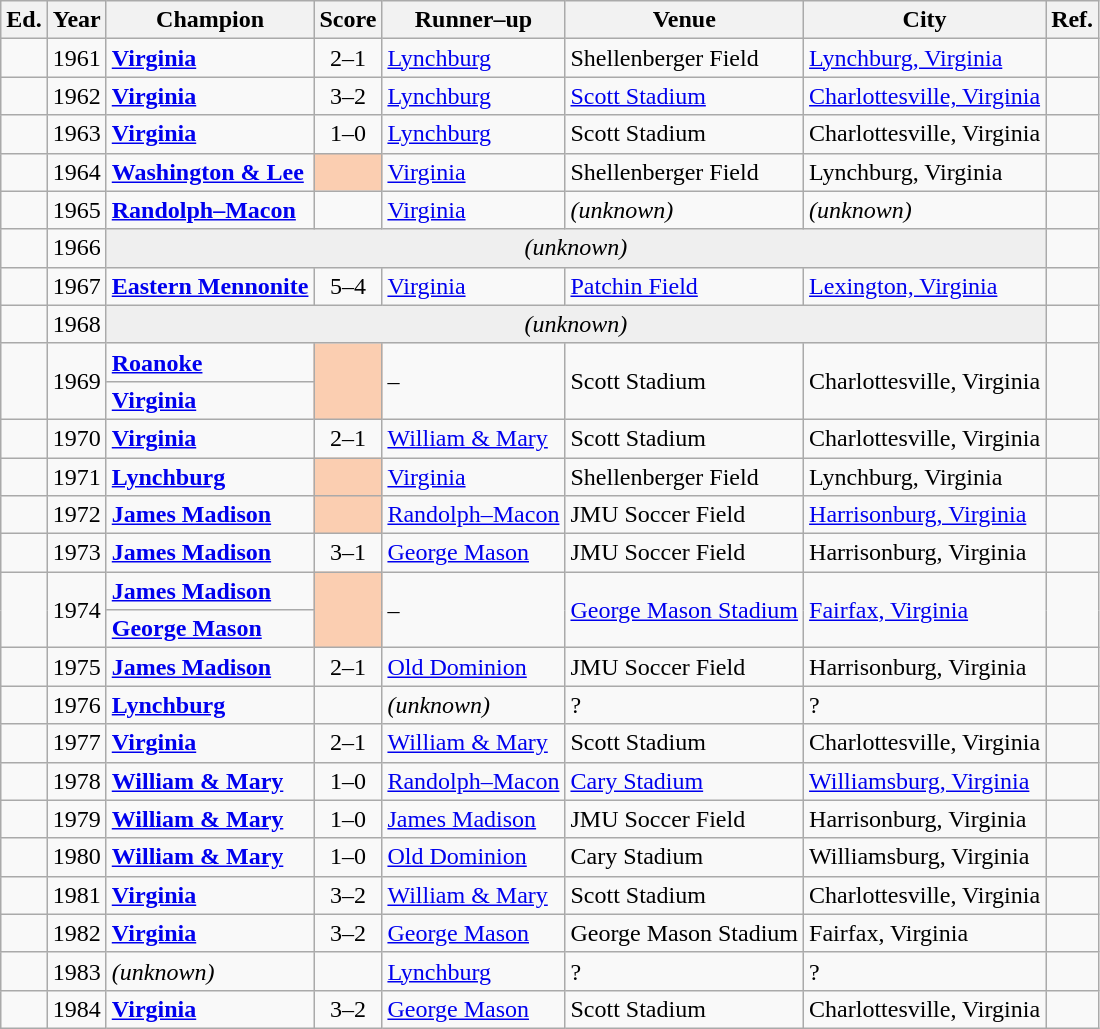<table class="wikitable sortable" style="text-align: ;">
<tr>
<th width= px>Ed.</th>
<th width= px>Year</th>
<th width= px>Champion</th>
<th width= px>Score</th>
<th width= px>Runner–up</th>
<th width= px>Venue</th>
<th width= px>City</th>
<th class="unsortable">Ref.</th>
</tr>
<tr>
<td></td>
<td>1961</td>
<td><strong><a href='#'>Virginia</a></strong> </td>
<td align=center>2–1</td>
<td><a href='#'>Lynchburg</a></td>
<td>Shellenberger Field</td>
<td><a href='#'>Lynchburg, Virginia</a></td>
<td></td>
</tr>
<tr>
<td></td>
<td>1962</td>
<td><strong><a href='#'>Virginia</a></strong> </td>
<td align=center>3–2</td>
<td><a href='#'>Lynchburg</a></td>
<td><a href='#'>Scott Stadium</a></td>
<td><a href='#'>Charlottesville, Virginia</a></td>
<td></td>
</tr>
<tr>
<td></td>
<td>1963</td>
<td><strong><a href='#'>Virginia</a></strong> </td>
<td align=center>1–0</td>
<td><a href='#'>Lynchburg</a></td>
<td>Scott Stadium</td>
<td>Charlottesville, Virginia</td>
<td></td>
</tr>
<tr>
<td></td>
<td>1964</td>
<td><strong><a href='#'>Washington & Lee</a></strong>  </td>
<td bgcolor=#FBCEB1></td>
<td><a href='#'>Virginia</a></td>
<td>Shellenberger Field</td>
<td>Lynchburg, Virginia</td>
<td></td>
</tr>
<tr>
<td></td>
<td>1965</td>
<td><strong><a href='#'>Randolph–Macon</a></strong> </td>
<td></td>
<td><a href='#'>Virginia</a></td>
<td><em>(unknown)</em></td>
<td><em>(unknown)</em></td>
<td></td>
</tr>
<tr>
<td></td>
<td>1966</td>
<td colspan="5" style= background:#efefef align= center><em>(unknown)</em></td>
<td></td>
</tr>
<tr>
<td></td>
<td>1967</td>
<td><strong><a href='#'>Eastern Mennonite</a></strong> </td>
<td align=center>5–4</td>
<td><a href='#'>Virginia</a></td>
<td><a href='#'>Patchin Field</a></td>
<td><a href='#'>Lexington, Virginia</a></td>
<td></td>
</tr>
<tr>
<td></td>
<td>1968</td>
<td colspan="5" style= background:#efefef align= center><em>(unknown)</em></td>
<td></td>
</tr>
<tr>
<td rowspan=2></td>
<td rowspan=2>1969</td>
<td><strong><a href='#'>Roanoke</a></strong>  </td>
<td rowspan=2 bgcolor=#FBCEB1></td>
<td rowspan=2>–</td>
<td rowspan=2>Scott Stadium</td>
<td rowspan=2>Charlottesville, Virginia</td>
<td rowspan=2></td>
</tr>
<tr>
<td><strong><a href='#'>Virginia</a></strong>  </td>
</tr>
<tr>
<td></td>
<td>1970</td>
<td><strong><a href='#'>Virginia</a></strong> </td>
<td align=center>2–1</td>
<td><a href='#'>William & Mary</a></td>
<td>Scott Stadium</td>
<td>Charlottesville, Virginia</td>
<td></td>
</tr>
<tr>
<td></td>
<td>1971</td>
<td><strong><a href='#'>Lynchburg</a></strong> </td>
<td bgcolor=#FBCEB1></td>
<td><a href='#'>Virginia</a></td>
<td>Shellenberger Field</td>
<td>Lynchburg, Virginia</td>
<td></td>
</tr>
<tr>
<td></td>
<td>1972</td>
<td><strong><a href='#'>James Madison</a></strong>  </td>
<td bgcolor=#FBCEB1></td>
<td><a href='#'>Randolph–Macon</a></td>
<td>JMU Soccer Field</td>
<td><a href='#'>Harrisonburg, Virginia</a></td>
<td></td>
</tr>
<tr>
<td></td>
<td>1973</td>
<td><strong><a href='#'>James Madison</a></strong> </td>
<td align=center>3–1</td>
<td><a href='#'>George Mason</a></td>
<td>JMU Soccer Field</td>
<td>Harrisonburg, Virginia</td>
<td></td>
</tr>
<tr>
<td rowspan=2></td>
<td rowspan=2>1974</td>
<td><strong><a href='#'>James Madison</a></strong>  </td>
<td rowspan=2 bgcolor=#FBCEB1></td>
<td rowspan=2>–</td>
<td rowspan=2><a href='#'>George Mason Stadium</a></td>
<td rowspan=2><a href='#'>Fairfax, Virginia</a></td>
<td rowspan=2></td>
</tr>
<tr>
<td><strong><a href='#'>George Mason</a></strong>  </td>
</tr>
<tr>
<td></td>
<td>1975</td>
<td><strong><a href='#'>James Madison</a></strong> </td>
<td align=center>2–1</td>
<td><a href='#'>Old Dominion</a></td>
<td>JMU Soccer Field</td>
<td>Harrisonburg, Virginia</td>
<td></td>
</tr>
<tr>
<td></td>
<td>1976</td>
<td><strong><a href='#'>Lynchburg</a></strong> </td>
<td></td>
<td><em>(unknown)</em></td>
<td>?</td>
<td>?</td>
<td></td>
</tr>
<tr>
<td></td>
<td>1977</td>
<td><strong><a href='#'>Virginia</a></strong> </td>
<td align=center>2–1</td>
<td><a href='#'>William & Mary</a></td>
<td>Scott Stadium</td>
<td>Charlottesville, Virginia</td>
<td></td>
</tr>
<tr>
<td></td>
<td>1978</td>
<td><strong><a href='#'>William & Mary</a></strong> </td>
<td align=center>1–0</td>
<td><a href='#'>Randolph–Macon</a></td>
<td><a href='#'>Cary Stadium</a></td>
<td><a href='#'>Williamsburg, Virginia</a></td>
<td></td>
</tr>
<tr>
<td></td>
<td>1979</td>
<td><strong><a href='#'>William & Mary</a></strong> </td>
<td align=center>1–0</td>
<td><a href='#'>James Madison</a></td>
<td>JMU Soccer Field</td>
<td>Harrisonburg, Virginia</td>
<td></td>
</tr>
<tr>
<td></td>
<td>1980</td>
<td><strong><a href='#'>William & Mary</a></strong> </td>
<td align=center>1–0</td>
<td><a href='#'>Old Dominion</a></td>
<td>Cary Stadium</td>
<td>Williamsburg, Virginia</td>
<td></td>
</tr>
<tr>
<td></td>
<td>1981</td>
<td><strong><a href='#'>Virginia</a></strong> </td>
<td align=center>3–2</td>
<td><a href='#'>William & Mary</a></td>
<td>Scott Stadium</td>
<td>Charlottesville, Virginia</td>
<td></td>
</tr>
<tr>
<td></td>
<td>1982</td>
<td><strong><a href='#'>Virginia</a></strong> </td>
<td align=center>3–2</td>
<td><a href='#'>George Mason</a></td>
<td>George Mason Stadium</td>
<td>Fairfax, Virginia</td>
<td></td>
</tr>
<tr>
<td></td>
<td>1983</td>
<td><em>(unknown)</em></td>
<td></td>
<td><a href='#'>Lynchburg</a></td>
<td>?</td>
<td>?</td>
<td></td>
</tr>
<tr>
<td></td>
<td>1984</td>
<td><strong><a href='#'>Virginia</a></strong> </td>
<td align=center>3–2</td>
<td><a href='#'>George Mason</a></td>
<td>Scott Stadium</td>
<td>Charlottesville, Virginia</td>
<td></td>
</tr>
</table>
